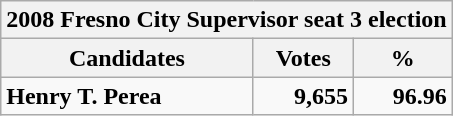<table class=wikitable>
<tr>
<th colspan=3>2008 Fresno City Supervisor seat 3 election</th>
</tr>
<tr>
<th>Candidates</th>
<th>Votes</th>
<th>%</th>
</tr>
<tr>
<td><strong>Henry T. Perea</strong></td>
<td align="right"><strong>9,655</strong></td>
<td align="right"><strong>96.96</strong></td>
</tr>
</table>
